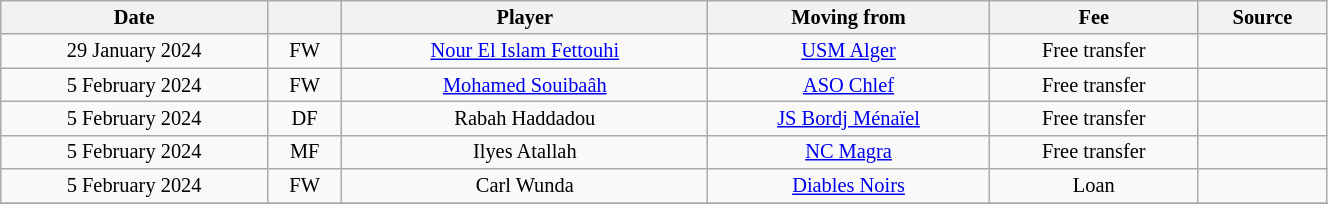<table class="wikitable sortable" style="width:70%; text-align:center; font-size:85%; text-align:centre;">
<tr>
<th>Date</th>
<th></th>
<th>Player</th>
<th>Moving from</th>
<th>Fee</th>
<th>Source</th>
</tr>
<tr>
<td>29 January 2024</td>
<td>FW</td>
<td> <a href='#'>Nour El Islam Fettouhi</a></td>
<td><a href='#'>USM Alger</a></td>
<td>Free transfer</td>
<td></td>
</tr>
<tr>
<td>5 February 2024</td>
<td>FW</td>
<td> <a href='#'>Mohamed Souibaâh</a></td>
<td><a href='#'>ASO Chlef</a></td>
<td>Free transfer</td>
<td></td>
</tr>
<tr>
<td>5 February 2024</td>
<td>DF</td>
<td> Rabah Haddadou</td>
<td><a href='#'>JS Bordj Ménaïel</a></td>
<td>Free transfer</td>
<td></td>
</tr>
<tr>
<td>5 February 2024</td>
<td>MF</td>
<td> Ilyes Atallah</td>
<td><a href='#'>NC Magra</a></td>
<td>Free transfer</td>
<td></td>
</tr>
<tr>
<td>5 February 2024</td>
<td>FW</td>
<td> Carl Wunda</td>
<td> <a href='#'>Diables Noirs</a></td>
<td>Loan</td>
<td></td>
</tr>
<tr>
</tr>
</table>
